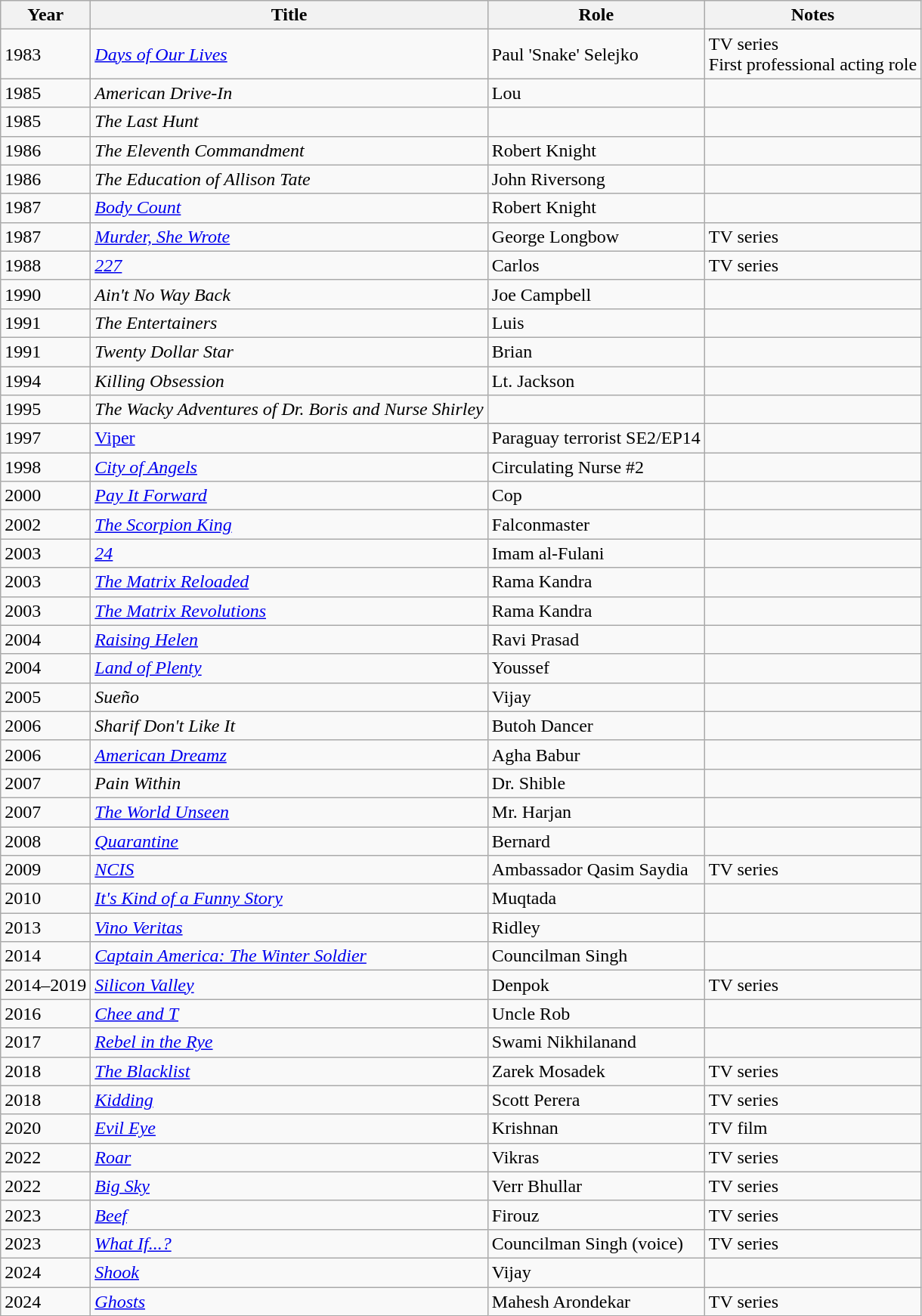<table class="wikitable sortable">
<tr>
<th>Year</th>
<th>Title</th>
<th>Role</th>
<th class="unsortable">Notes</th>
</tr>
<tr>
<td>1983</td>
<td><em><a href='#'>Days of Our Lives</a></em></td>
<td>Paul 'Snake' Selejko</td>
<td>TV series<br>First professional acting role</td>
</tr>
<tr>
<td>1985</td>
<td><em>American Drive-In</em></td>
<td>Lou</td>
<td></td>
</tr>
<tr>
<td>1985</td>
<td><em>The Last Hunt</em></td>
<td></td>
<td></td>
</tr>
<tr>
<td>1986</td>
<td><em>The Eleventh Commandment</em></td>
<td>Robert Knight</td>
<td></td>
</tr>
<tr>
<td>1986</td>
<td><em>The Education of Allison Tate</em></td>
<td>John Riversong</td>
<td></td>
</tr>
<tr>
<td>1987</td>
<td><em><a href='#'>Body Count</a></em></td>
<td>Robert Knight</td>
<td></td>
</tr>
<tr>
<td>1987</td>
<td><em><a href='#'>Murder, She Wrote</a></em></td>
<td>George Longbow</td>
<td>TV series</td>
</tr>
<tr>
<td>1988</td>
<td><em><a href='#'>227</a></em></td>
<td>Carlos</td>
<td>TV series</td>
</tr>
<tr>
<td>1990</td>
<td><em>Ain't No Way Back</em></td>
<td>Joe Campbell</td>
<td></td>
</tr>
<tr>
<td>1991</td>
<td><em>The Entertainers</em></td>
<td>Luis</td>
<td></td>
</tr>
<tr>
<td>1991</td>
<td><em>Twenty Dollar Star</em></td>
<td>Brian</td>
<td></td>
</tr>
<tr>
<td>1994</td>
<td><em>Killing Obsession</em></td>
<td>Lt. Jackson</td>
<td></td>
</tr>
<tr>
<td>1995</td>
<td><em>The Wacky Adventures of Dr. Boris and Nurse Shirley</em></td>
<td></td>
<td></td>
</tr>
<tr>
<td>1997</td>
<td><em><a href='#'></em>Viper<em></a></em></td>
<td>Рaraguay terrorist SE2/EP14</td>
<td></td>
</tr>
<tr>
<td>1998</td>
<td><em><a href='#'>City of Angels</a></em></td>
<td>Circulating Nurse #2</td>
<td></td>
</tr>
<tr>
<td>2000</td>
<td><em><a href='#'>Pay It Forward</a></em></td>
<td>Cop</td>
<td></td>
</tr>
<tr>
<td>2002</td>
<td><em><a href='#'>The Scorpion King</a></em></td>
<td>Falconmaster</td>
<td></td>
</tr>
<tr>
<td>2003</td>
<td><em><a href='#'>24</a></em></td>
<td>Imam al-Fulani</td>
<td></td>
</tr>
<tr>
<td>2003</td>
<td><em><a href='#'>The Matrix Reloaded</a></em></td>
<td>Rama Kandra</td>
<td></td>
</tr>
<tr>
<td>2003</td>
<td><em><a href='#'>The Matrix Revolutions</a></em></td>
<td>Rama Kandra</td>
<td></td>
</tr>
<tr>
<td>2004</td>
<td><em><a href='#'>Raising Helen</a></em></td>
<td>Ravi Prasad</td>
<td></td>
</tr>
<tr>
<td>2004</td>
<td><em><a href='#'>Land of Plenty</a></em></td>
<td>Youssef</td>
<td></td>
</tr>
<tr>
<td>2005</td>
<td><em>Sueño</em></td>
<td>Vijay</td>
<td></td>
</tr>
<tr>
<td>2006</td>
<td><em>Sharif Don't Like It</em></td>
<td>Butoh Dancer</td>
<td></td>
</tr>
<tr>
<td>2006</td>
<td><em><a href='#'>American Dreamz</a></em></td>
<td>Agha Babur</td>
<td></td>
</tr>
<tr>
<td>2007</td>
<td><em>Pain Within</em></td>
<td>Dr. Shible</td>
<td></td>
</tr>
<tr>
<td>2007</td>
<td><em><a href='#'>The World Unseen</a></em></td>
<td>Mr. Harjan</td>
<td></td>
</tr>
<tr>
<td>2008</td>
<td><em><a href='#'>Quarantine</a></em></td>
<td>Bernard</td>
<td></td>
</tr>
<tr>
<td>2009</td>
<td><em><a href='#'>NCIS</a></em></td>
<td>Ambassador Qasim Saydia</td>
<td>TV series</td>
</tr>
<tr>
<td>2010</td>
<td><em><a href='#'>It's Kind of a Funny Story</a></em></td>
<td>Muqtada</td>
<td></td>
</tr>
<tr>
<td>2013</td>
<td><em><a href='#'>Vino Veritas</a></em></td>
<td>Ridley</td>
<td></td>
</tr>
<tr>
<td>2014</td>
<td><em><a href='#'>Captain America: The Winter Soldier</a></em></td>
<td>Councilman Singh</td>
<td></td>
</tr>
<tr>
<td>2014–2019</td>
<td><em><a href='#'>Silicon Valley</a></em></td>
<td>Denpok</td>
<td>TV series</td>
</tr>
<tr>
<td>2016</td>
<td><em><a href='#'>Chee and T</a></em></td>
<td>Uncle Rob</td>
<td></td>
</tr>
<tr>
<td>2017</td>
<td><em><a href='#'>Rebel in the Rye</a></em></td>
<td>Swami Nikhilanand</td>
<td></td>
</tr>
<tr>
<td>2018</td>
<td><em><a href='#'>The Blacklist</a></em></td>
<td>Zarek Mosadek</td>
<td>TV series</td>
</tr>
<tr>
<td>2018</td>
<td><em><a href='#'>Kidding</a></em></td>
<td>Scott Perera</td>
<td>TV series</td>
</tr>
<tr>
<td>2020</td>
<td><em><a href='#'>Evil Eye</a></em></td>
<td>Krishnan</td>
<td>TV film</td>
</tr>
<tr>
<td>2022</td>
<td><em><a href='#'>Roar</a></em></td>
<td>Vikras</td>
<td>TV series</td>
</tr>
<tr>
<td>2022</td>
<td><em><a href='#'>Big Sky</a></em></td>
<td>Verr Bhullar</td>
<td>TV series</td>
</tr>
<tr>
<td>2023</td>
<td><em><a href='#'>Beef</a></em></td>
<td>Firouz</td>
<td>TV series</td>
</tr>
<tr>
<td>2023</td>
<td><em><a href='#'>What If...?</a></em></td>
<td>Councilman Singh (voice)</td>
<td>TV series</td>
</tr>
<tr>
<td>2024</td>
<td><em><a href='#'>Shook</a></em></td>
<td>Vijay</td>
<td></td>
</tr>
<tr>
<td>2024</td>
<td><em><a href='#'>Ghosts</a></em></td>
<td>Mahesh Arondekar</td>
<td>TV series</td>
</tr>
</table>
